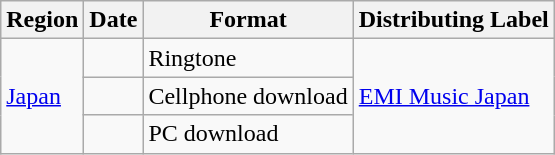<table class="wikitable">
<tr>
<th>Region</th>
<th>Date</th>
<th>Format</th>
<th>Distributing Label</th>
</tr>
<tr>
<td rowspan=3><a href='#'>Japan</a></td>
<td></td>
<td>Ringtone</td>
<td rowspan=3><a href='#'>EMI Music Japan</a></td>
</tr>
<tr>
<td></td>
<td>Cellphone download</td>
</tr>
<tr>
<td></td>
<td>PC download</td>
</tr>
</table>
